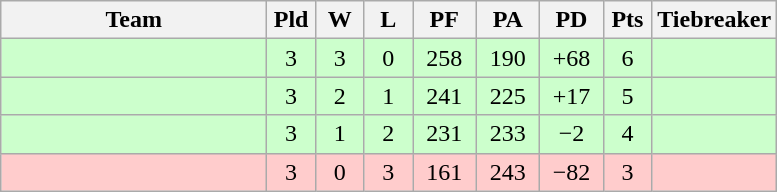<table class="wikitable" style="text-align:center;">
<tr>
<th width=170>Team</th>
<th width=25>Pld</th>
<th width=25>W</th>
<th width=25>L</th>
<th width=35>PF</th>
<th width=35>PA</th>
<th width=35>PD</th>
<th width=25>Pts</th>
<th width=50>Tiebreaker</th>
</tr>
<tr bgcolor=#ccffcc>
<td align="left"></td>
<td>3</td>
<td>3</td>
<td>0</td>
<td>258</td>
<td>190</td>
<td>+68</td>
<td>6</td>
<td></td>
</tr>
<tr bgcolor=#ccffcc>
<td align="left"></td>
<td>3</td>
<td>2</td>
<td>1</td>
<td>241</td>
<td>225</td>
<td>+17</td>
<td>5</td>
<td></td>
</tr>
<tr bgcolor=#ccffcc>
<td align="left"></td>
<td>3</td>
<td>1</td>
<td>2</td>
<td>231</td>
<td>233</td>
<td>−2</td>
<td>4</td>
<td></td>
</tr>
<tr bgcolor=#ffcccc>
<td align="left"></td>
<td>3</td>
<td>0</td>
<td>3</td>
<td>161</td>
<td>243</td>
<td>−82</td>
<td>3</td>
<td></td>
</tr>
</table>
